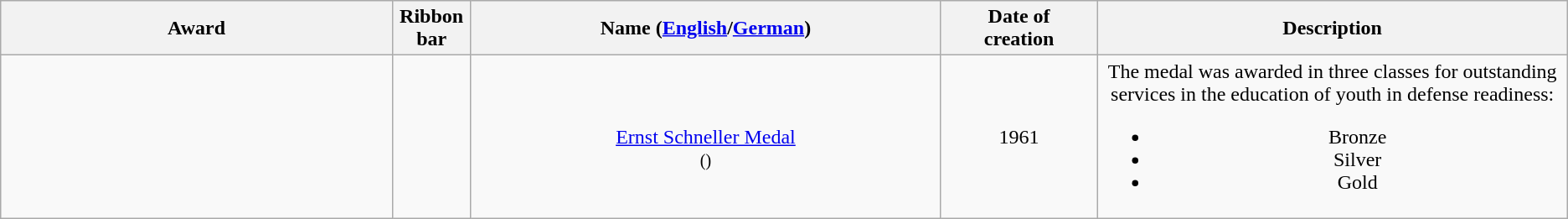<table class="wikitable sortable" style="text-align:center">
<tr>
<th style="width:25%">Award</th>
<th style="width:5%">Ribbon<br>bar</th>
<th style="width:30%">Name (<a href='#'>English</a>/<a href='#'>German</a>)</th>
<th style="width:10%">Date of<br>creation</th>
<th style="width:30%">Description</th>
</tr>
<tr>
<td></td>
<td><br>

</td>
<td><br><a href='#'>Ernst Schneller Medal</a><br><small>()</small></td>
<td>1961</td>
<td>The medal was awarded in three classes for outstanding services in the education of youth in defense readiness:<br><ul><li>Bronze</li><li>Silver</li><li>Gold</li></ul></td>
</tr>
</table>
